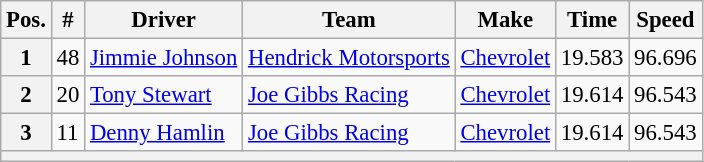<table class="wikitable" style="font-size:95%">
<tr>
<th>Pos.</th>
<th>#</th>
<th>Driver</th>
<th>Team</th>
<th>Make</th>
<th>Time</th>
<th>Speed</th>
</tr>
<tr>
<th>1</th>
<td>48</td>
<td><a href='#'>Jimmie Johnson</a></td>
<td><a href='#'>Hendrick Motorsports</a></td>
<td><a href='#'>Chevrolet</a></td>
<td>19.583</td>
<td>96.696</td>
</tr>
<tr>
<th>2</th>
<td>20</td>
<td><a href='#'>Tony Stewart</a></td>
<td><a href='#'>Joe Gibbs Racing</a></td>
<td><a href='#'>Chevrolet</a></td>
<td>19.614</td>
<td>96.543</td>
</tr>
<tr>
<th>3</th>
<td>11</td>
<td><a href='#'>Denny Hamlin</a></td>
<td><a href='#'>Joe Gibbs Racing</a></td>
<td><a href='#'>Chevrolet</a></td>
<td>19.614</td>
<td>96.543</td>
</tr>
<tr>
<th colspan="7"></th>
</tr>
</table>
